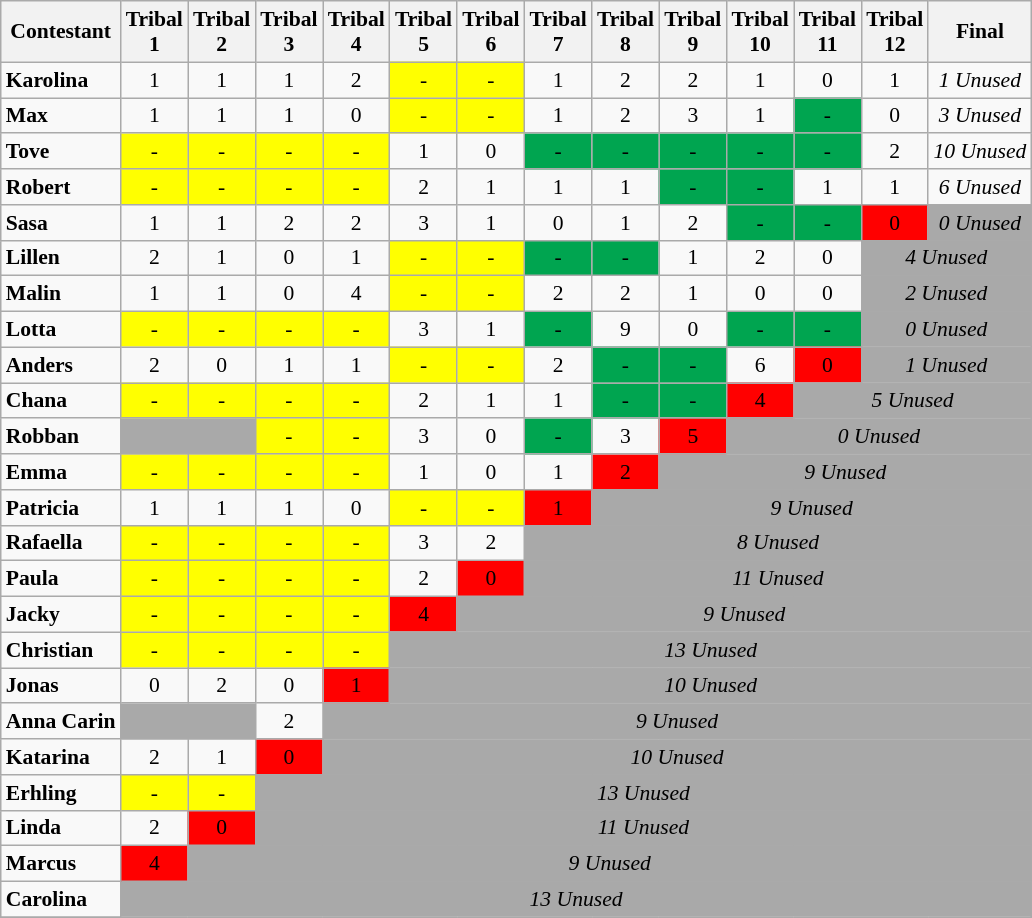<table class="wikitable" style="font-size:90%">
<tr>
<th>Contestant</th>
<th>Tribal<br>1</th>
<th>Tribal<br>2</th>
<th>Tribal<br>3</th>
<th>Tribal<br>4</th>
<th>Tribal<br>5</th>
<th>Tribal<br>6</th>
<th>Tribal<br>7</th>
<th>Tribal<br>8</th>
<th>Tribal<br>9</th>
<th>Tribal<br>10</th>
<th>Tribal<br>11</th>
<th>Tribal<br>12</th>
<th>Final</th>
</tr>
<tr>
<td><strong>Karolina</strong></td>
<td align="center" colspan="1">1</td>
<td align="center" colspan="1">1</td>
<td align="center" colspan="1">1</td>
<td align="center" colspan="1">2</td>
<td style="background:yellow;" align="center">-</td>
<td style="background:yellow;" align="center">-</td>
<td align="center" colspan="1">1</td>
<td align="center" colspan="1">2</td>
<td align="center" colspan="1">2</td>
<td align="center" colspan="1">1</td>
<td align="center" colspan="1">0</td>
<td align="center" colspan="1">1</td>
<td align="center" colspan="1"><em>1 Unused</em></td>
</tr>
<tr>
<td><strong>Max</strong></td>
<td align="center" colspan="1">1</td>
<td align="center" colspan="1">1</td>
<td align="center" colspan="1">1</td>
<td align="center" colspan="1">0</td>
<td style="background:yellow;" align="center">-</td>
<td style="background:yellow;" align="center">-</td>
<td align="center" colspan="1">1</td>
<td align="center" colspan="1">2</td>
<td align="center" colspan="1">3</td>
<td align="center" colspan="1">1</td>
<td align="center" bgcolor="#00A550">-</td>
<td align="center" colspan="1">0</td>
<td align="center" colspan="1"><em>3 Unused</em></td>
</tr>
<tr>
<td><strong>Tove</strong></td>
<td style="background:yellow" align="center" colspan="1">-</td>
<td style="background:yellow" align="center" colspan="1">-</td>
<td style="background:yellow" align="center" colspan="1">-</td>
<td style="background:yellow" align="center" colspan="1">-</td>
<td align="center">1</td>
<td align="center">0</td>
<td align="center" bgcolor="#00A550">-</td>
<td align="center" bgcolor="#00A550">-</td>
<td align="center" bgcolor="#00A550">-</td>
<td align="center" bgcolor="#00A550">-</td>
<td align="center" bgcolor="#00A550">-</td>
<td align="center">2</td>
<td align="center" colspan="1"><em>10 Unused</em></td>
</tr>
<tr>
<td><strong>Robert</strong></td>
<td style="background:yellow" align="center" colspan="1">-</td>
<td style="background:yellow" align="center" colspan="1">-</td>
<td style="background:yellow" align="center" colspan="1">-</td>
<td style="background:yellow" align="center" colspan="1">-</td>
<td align="center">2</td>
<td align="center">1</td>
<td align="center">1</td>
<td align="center">1</td>
<td align="center" bgcolor="#00A550">-</td>
<td align="center" bgcolor="#00A550">-</td>
<td align="center">1</td>
<td align="center">1</td>
<td align="center" colspan="1"><em>6 Unused</em></td>
</tr>
<tr>
<td><strong>Sasa</strong></td>
<td align="center" colspan="1">1</td>
<td align="center" colspan="1">1</td>
<td align="center" colspan="1">2</td>
<td align="center" colspan="1">2</td>
<td align="center">3</td>
<td align="center">1</td>
<td align="center">0</td>
<td align="center">1</td>
<td align="center">2</td>
<td align="center" bgcolor="#00A550">-</td>
<td align="center" bgcolor="#00A550">-</td>
<td style="background:red;" align="center">0</td>
<td style="background:darkgray;" align="center" colspan="1"><em>0 Unused</em></td>
</tr>
<tr>
<td><strong>Lillen</strong></td>
<td align="center" colspan="1">2</td>
<td align="center" colspan="1">1</td>
<td align="center" colspan="1">0</td>
<td align="center" colspan="1">1</td>
<td style="background:yellow;" align="center">-</td>
<td style="background:yellow;" align="center">-</td>
<td align="center" bgcolor="#00A550">-</td>
<td align="center" bgcolor="#00A550">-</td>
<td align="center" colspan="1">1</td>
<td align="center" colspan="1">2</td>
<td align="center" colspan="1">0</td>
<td style="background:darkgray;" align="center" colspan="2"><em>4 Unused</em></td>
</tr>
<tr>
<td><strong>Malin</strong></td>
<td align="center" colspan="1">1</td>
<td align="center" colspan="1">1</td>
<td align="center" colspan="1">0</td>
<td align="center" colspan="1">4</td>
<td style="background:yellow;" align="center">-</td>
<td style="background:yellow;" align="center">-</td>
<td align="center" colspan="1">2</td>
<td align="center" colspan="1">2</td>
<td align="center" colspan="1">1</td>
<td align="center" colspan="1">0</td>
<td align="center" colspan="1">0</td>
<td style="background:darkgray;" align="center" colspan="2"><em>2 Unused</em></td>
</tr>
<tr>
<td><strong>Lotta</strong></td>
<td style="background:yellow" align="center" colspan="1">-</td>
<td style="background:yellow" align="center" colspan="1">-</td>
<td style="background:yellow" align="center" colspan="1">-</td>
<td style="background:yellow" align="center" colspan="1">-</td>
<td align="center">3</td>
<td align="center">1</td>
<td align="center" bgcolor="#00A550">-</td>
<td align="center">9</td>
<td align="center">0</td>
<td align="center" bgcolor="#00A550">-</td>
<td align="center" bgcolor="#00A550">-</td>
<td style="background:darkgray;" align="center" colspan="2"><em>0 Unused</em></td>
</tr>
<tr>
<td><strong>Anders</strong></td>
<td align="center" colspan="1">2</td>
<td align="center" colspan="1">0</td>
<td align="center" colspan="1">1</td>
<td align="center" colspan="1">1</td>
<td style="background:yellow;" align="center">-</td>
<td style="background:yellow;" align="center">-</td>
<td align="center" colspan="1">2</td>
<td align="center" bgcolor="#00A550">-</td>
<td align="center" bgcolor="#00A550">-</td>
<td align="center" colspan="1">6</td>
<td style="background:red;" align="center">0</td>
<td style="background:darkgray;" align="center" colspan="2"><em>1 Unused</em></td>
</tr>
<tr>
<td><strong>Chana</strong></td>
<td style="background:yellow" align="center" colspan="1">-</td>
<td style="background:yellow" align="center" colspan="1">-</td>
<td style="background:yellow" align="center" colspan="1">-</td>
<td style="background:yellow" align="center" colspan="1">-</td>
<td align="center">2</td>
<td align="center">1</td>
<td align="center">1</td>
<td align="center" bgcolor="#00A550">-</td>
<td align="center" bgcolor="#00A550">-</td>
<td style="background:red;" align="center">4</td>
<td style="background:darkgray;" align="center" colspan="3"><em>5 Unused</em></td>
</tr>
<tr>
<td><strong>Robban</strong></td>
<td bgcolor="darkgray" colspan="2"></td>
<td style="background:yellow" align="center" colspan="1">-</td>
<td style="background:yellow" align="center" colspan="1">-</td>
<td align="center">3</td>
<td align="center">0</td>
<td align="center" bgcolor="#00A550">-</td>
<td align="center">3</td>
<td style="background:red;" align="center">5</td>
<td style="background:darkgray;" align="center" colspan="4"><em>0 Unused</em></td>
</tr>
<tr>
<td><strong>Emma</strong></td>
<td style="background:yellow" align="center" colspan="1">-</td>
<td style="background:yellow" align="center" colspan="1">-</td>
<td style="background:yellow" align="center" colspan="1">-</td>
<td style="background:yellow" align="center" colspan="1">-</td>
<td align="center">1</td>
<td align="center">0</td>
<td align="center">1</td>
<td style="background:red;" align="center">2</td>
<td style="background:darkgray;" align="center" colspan="5"><em>9 Unused</em></td>
</tr>
<tr>
<td><strong>Patricia</strong></td>
<td align="center" colspan="1">1</td>
<td align="center" colspan="1">1</td>
<td align="center" colspan="1">1</td>
<td align="center" colspan="1">0</td>
<td style="background:yellow;" align="center">-</td>
<td style="background:yellow;" align="center">-</td>
<td align="center" bgcolor="red">1</td>
<td style="background:darkgray;" align="center" colspan="6"><em>9 Unused</em></td>
</tr>
<tr>
<td><strong>Rafaella</strong></td>
<td style="background:yellow" align="center" colspan="1">-</td>
<td style="background:yellow" align="center" colspan="1">-</td>
<td style="background:yellow" align="center" colspan="1">-</td>
<td style="background:yellow" align="center" colspan="1">-</td>
<td align="center">3</td>
<td align="center">2</td>
<td style="background:darkgray;" align="center" colspan="7"><em>8 Unused</em></td>
</tr>
<tr>
<td><strong>Paula</strong></td>
<td style="background:yellow" align="center" colspan="1">-</td>
<td style="background:yellow" align="center" colspan="1">-</td>
<td style="background:yellow" align="center" colspan="1">-</td>
<td style="background:yellow" align="center" colspan="1">-</td>
<td align="center">2</td>
<td style="background:red;" align="center">0</td>
<td style="background:darkgray;" align="center" colspan="7"><em>11 Unused</em></td>
</tr>
<tr>
<td><strong>Jacky</strong></td>
<td style="background:yellow" align="center" colspan="1">-</td>
<td style="background:yellow" align="center" colspan="1">-</td>
<td style="background:yellow" align="center" colspan="1">-</td>
<td style="background:yellow" align="center" colspan="1">-</td>
<td style="background:red;" align="center">4</td>
<td style="background:darkgray;" align="center" colspan="8"><em>9 Unused</em></td>
</tr>
<tr>
<td><strong>Christian</strong></td>
<td style="background:yellow" align="center" colspan="1">-</td>
<td style="background:yellow" align="center" colspan="1">-</td>
<td style="background:yellow" align="center" colspan="1">-</td>
<td style="background:yellow" align="center" colspan="1">-</td>
<td style="background:darkgray;" align="center" colspan="9"><em>13 Unused</em></td>
</tr>
<tr>
<td><strong>Jonas</strong></td>
<td align="center">0</td>
<td align="center">2</td>
<td align="center">0</td>
<td style="background:red;" align="center">1</td>
<td style="background:darkgray;" align="center" colspan="9"><em>10 Unused</em></td>
</tr>
<tr>
<td><strong>Anna Carin</strong></td>
<td bgcolor="darkgray" colspan="2"></td>
<td align="center" colspan="1">2</td>
<td style="background:darkgray;" align="center" colspan="10"><em>9 Unused</em></td>
</tr>
<tr>
<td><strong>Katarina</strong></td>
<td align="center" colspan="1">2</td>
<td align="center" colspan="1">1</td>
<td style="background:red" align="center" colspan="1">0</td>
<td style="background:darkgray;" align="center" colspan="10"><em>10 Unused</em></td>
</tr>
<tr>
<td><strong>Erhling</strong></td>
<td style="background:yellow" align="center" colspan="1">-</td>
<td style="background:yellow" align="center" colspan="1">-</td>
<td style="background:darkgray;" align="center" colspan="11"><em>13 Unused</em></td>
</tr>
<tr>
<td><strong>Linda</strong></td>
<td align="center" colspan="1">2</td>
<td style="background:red" align="center" colspan="1">0</td>
<td style="background:darkgray;" align="center" colspan="11"><em>11 Unused</em></td>
</tr>
<tr>
<td><strong>Marcus</strong></td>
<td style="background:red" align="center" colspan="1">4</td>
<td style="background:darkgray;" align="center" colspan="12"><em>9 Unused</em></td>
</tr>
<tr>
<td><strong>Carolina</strong></td>
<td style="background:darkgray;" align="center" colspan="13"><em>13 Unused</em></td>
</tr>
<tr>
</tr>
</table>
